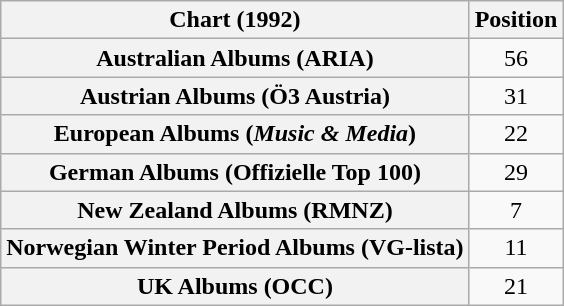<table class="wikitable sortable plainrowheaders" style="text-align:center">
<tr>
<th scope="col">Chart (1992)</th>
<th scope="col">Position</th>
</tr>
<tr>
<th scope="row">Australian Albums (ARIA)</th>
<td>56</td>
</tr>
<tr>
<th scope="row">Austrian Albums (Ö3 Austria)</th>
<td>31</td>
</tr>
<tr>
<th scope="row">European Albums (<em>Music & Media</em>)</th>
<td>22</td>
</tr>
<tr>
<th scope="row">German Albums (Offizielle Top 100)</th>
<td>29</td>
</tr>
<tr>
<th scope="row">New Zealand Albums (RMNZ)</th>
<td>7</td>
</tr>
<tr>
<th scope="row">Norwegian Winter Period Albums (VG-lista)</th>
<td>11</td>
</tr>
<tr>
<th scope="row">UK Albums (OCC)</th>
<td>21</td>
</tr>
</table>
